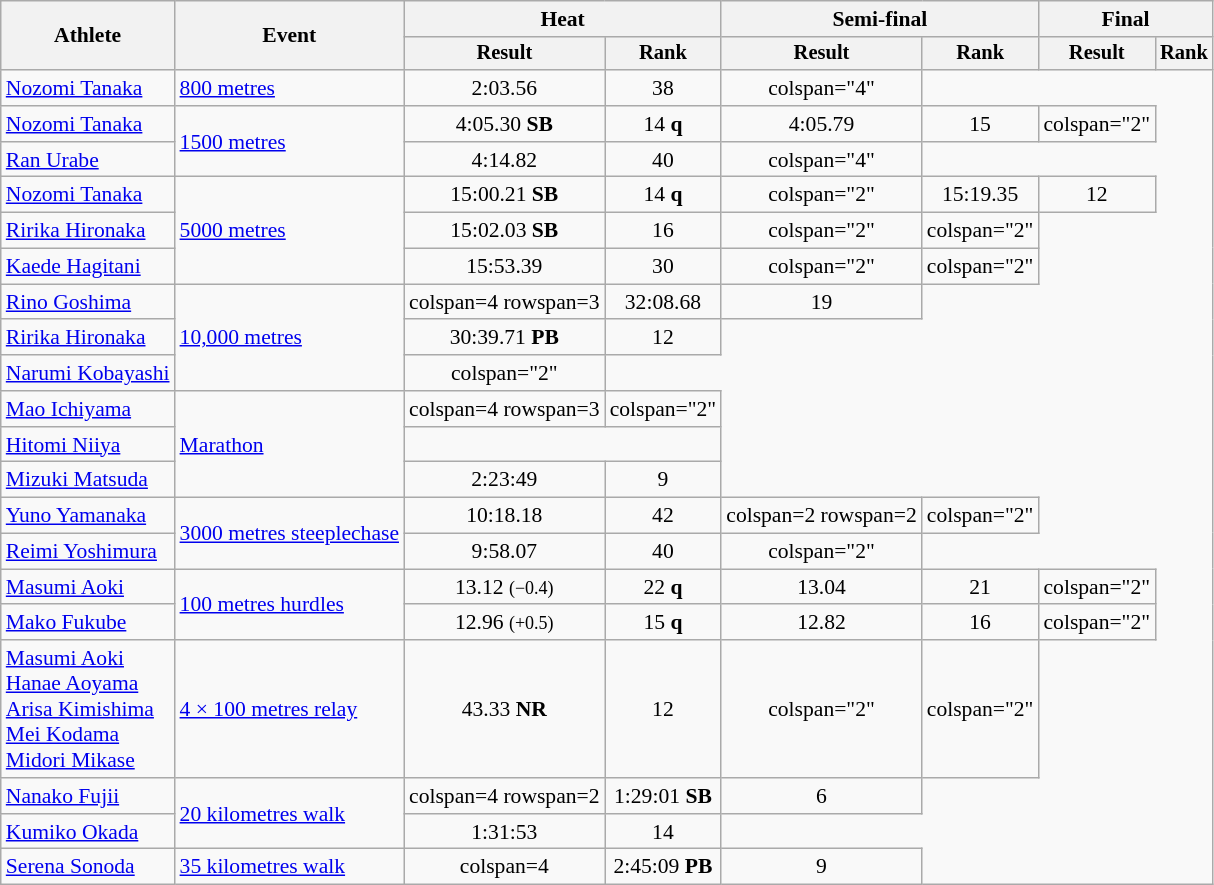<table class="wikitable" style="font-size:90%">
<tr>
<th rowspan="2">Athlete</th>
<th rowspan="2">Event</th>
<th colspan="2">Heat</th>
<th colspan="2">Semi-final</th>
<th colspan="2">Final</th>
</tr>
<tr style="font-size:95%">
<th>Result</th>
<th>Rank</th>
<th>Result</th>
<th>Rank</th>
<th>Result</th>
<th>Rank</th>
</tr>
<tr align="center">
<td align="left"><a href='#'>Nozomi Tanaka</a></td>
<td align="left"><a href='#'>800 metres</a></td>
<td>2:03.56</td>
<td>38</td>
<td>colspan="4" </td>
</tr>
<tr align="center">
<td align="left"><a href='#'>Nozomi Tanaka</a></td>
<td rowspan="2" align="left"><a href='#'>1500 metres</a></td>
<td>4:05.30 <strong>SB</strong></td>
<td>14 <strong>q</strong></td>
<td>4:05.79</td>
<td>15</td>
<td>colspan="2" </td>
</tr>
<tr align="center">
<td align="left"><a href='#'>Ran Urabe</a></td>
<td>4:14.82</td>
<td>40</td>
<td>colspan="4" </td>
</tr>
<tr align="center">
<td align="left"><a href='#'>Nozomi Tanaka</a></td>
<td rowspan="3" align="left"><a href='#'>5000 metres</a></td>
<td>15:00.21 <strong>SB</strong></td>
<td>14 <strong>q</strong></td>
<td>colspan="2" </td>
<td>15:19.35</td>
<td>12</td>
</tr>
<tr align="center">
<td align="left"><a href='#'>Ririka Hironaka</a></td>
<td>15:02.03 <strong>SB</strong></td>
<td>16</td>
<td>colspan="2" </td>
<td>colspan="2" </td>
</tr>
<tr align="center">
<td align="left"><a href='#'>Kaede Hagitani</a></td>
<td>15:53.39</td>
<td>30</td>
<td>colspan="2" </td>
<td>colspan="2" </td>
</tr>
<tr align="center">
<td align="left"><a href='#'>Rino Goshima</a></td>
<td rowspan="3" align="left"><a href='#'>10,000 metres</a></td>
<td>colspan=4 rowspan=3 </td>
<td>32:08.68</td>
<td>19</td>
</tr>
<tr align="center">
<td align="left"><a href='#'>Ririka Hironaka</a></td>
<td>30:39.71 <strong>PB</strong></td>
<td>12</td>
</tr>
<tr align="center">
<td align="left"><a href='#'>Narumi Kobayashi</a></td>
<td>colspan="2" </td>
</tr>
<tr align="center">
<td align="left"><a href='#'>Mao Ichiyama</a></td>
<td rowspan="3" align="left"><a href='#'>Marathon</a></td>
<td>colspan=4 rowspan=3 </td>
<td>colspan="2" </td>
</tr>
<tr align="center">
<td align="left"><a href='#'>Hitomi Niiya</a></td>
<td colspan="2"></td>
</tr>
<tr align="center">
<td align="left"><a href='#'>Mizuki Matsuda</a></td>
<td>2:23:49</td>
<td>9</td>
</tr>
<tr align="center">
<td align="left"><a href='#'>Yuno Yamanaka</a></td>
<td rowspan="2" align="left"><a href='#'>3000 metres steeplechase</a></td>
<td>10:18.18</td>
<td>42</td>
<td>colspan=2 rowspan=2 </td>
<td>colspan="2" </td>
</tr>
<tr align="center">
<td align="left"><a href='#'>Reimi Yoshimura</a></td>
<td>9:58.07</td>
<td>40</td>
<td>colspan="2" </td>
</tr>
<tr align="center">
<td align="left"><a href='#'>Masumi Aoki</a></td>
<td rowspan="2" align="left"><a href='#'>100 metres hurdles</a></td>
<td>13.12 <small>(−0.4)</small></td>
<td>22 <strong>q</strong></td>
<td>13.04</td>
<td>21</td>
<td>colspan="2" </td>
</tr>
<tr align="center">
<td align="left"><a href='#'>Mako Fukube</a></td>
<td>12.96 <small>(+0.5)</small></td>
<td>15 <strong>q</strong></td>
<td>12.82</td>
<td>16</td>
<td>colspan="2" </td>
</tr>
<tr align="center">
<td align="left"><a href='#'>Masumi Aoki</a><br><a href='#'>Hanae Aoyama</a><br><a href='#'>Arisa Kimishima</a><br><a href='#'>Mei Kodama</a><br><a href='#'>Midori Mikase</a></td>
<td align="left"><a href='#'>4 × 100 metres relay</a></td>
<td>43.33 <strong>NR</strong></td>
<td>12</td>
<td>colspan="2" </td>
<td>colspan="2" </td>
</tr>
<tr align="center">
<td align="left"><a href='#'>Nanako Fujii</a></td>
<td rowspan="2" align="left"><a href='#'>20 kilometres walk</a></td>
<td>colspan=4 rowspan=2 </td>
<td>1:29:01 <strong>SB</strong></td>
<td>6</td>
</tr>
<tr align="center">
<td align="left"><a href='#'>Kumiko Okada</a></td>
<td>1:31:53</td>
<td>14</td>
</tr>
<tr align="center">
<td align="left"><a href='#'>Serena Sonoda</a></td>
<td align="left"><a href='#'>35 kilometres walk</a></td>
<td>colspan=4 </td>
<td>2:45:09 <strong>PB</strong></td>
<td>9</td>
</tr>
</table>
